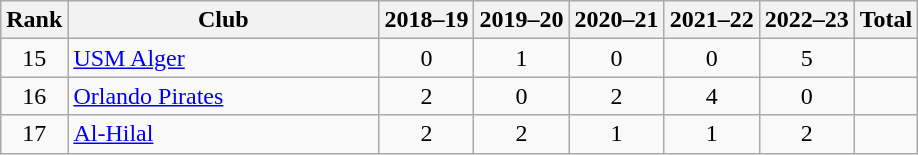<table class="wikitable sortable" style="text-align: center;">
<tr>
<th>Rank</th>
<th width=200>Club</th>
<th>2018–19<br></th>
<th>2019–20<br></th>
<th>2020–21<br></th>
<th>2021–22<br></th>
<th>2022–23<br></th>
<th>Total</th>
</tr>
<tr>
<td>15</td>
<td align="left"> <a href='#'>USM Alger</a></td>
<td>0</td>
<td>1</td>
<td>0</td>
<td>0</td>
<td>5</td>
<td><strong></strong></td>
</tr>
<tr>
<td>16</td>
<td align="left"> <a href='#'>Orlando Pirates</a></td>
<td>2</td>
<td>0</td>
<td>2</td>
<td>4</td>
<td>0</td>
<td><strong></strong></td>
</tr>
<tr>
<td>17</td>
<td align="left"> <a href='#'>Al-Hilal</a></td>
<td>2</td>
<td>2</td>
<td>1</td>
<td>1</td>
<td>2</td>
<td><strong></strong></td>
</tr>
</table>
